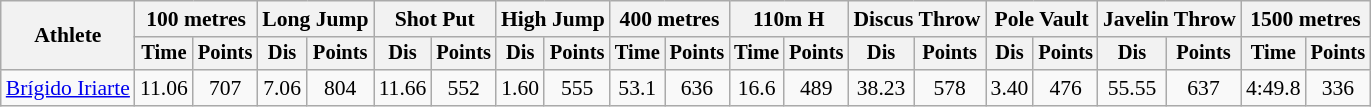<table class="wikitable" style="font-size:90%">
<tr>
<th rowspan="2">Athlete</th>
<th colspan="2">100 metres</th>
<th colspan="2">Long Jump</th>
<th colspan="2">Shot Put</th>
<th colspan="2">High Jump</th>
<th colspan="2">400 metres</th>
<th colspan="2">110m H</th>
<th colspan="2">Discus Throw</th>
<th colspan="2">Pole Vault</th>
<th colspan="2">Javelin Throw</th>
<th colspan="2">1500 metres</th>
</tr>
<tr style="font-size:95%">
<th>Time</th>
<th>Points</th>
<th>Dis</th>
<th>Points</th>
<th>Dis</th>
<th>Points</th>
<th>Dis</th>
<th>Points</th>
<th>Time</th>
<th>Points</th>
<th>Time</th>
<th>Points</th>
<th>Dis</th>
<th>Points</th>
<th>Dis</th>
<th>Points</th>
<th>Dis</th>
<th>Points</th>
<th>Time</th>
<th>Points</th>
</tr>
<tr align="center">
<td><a href='#'>Brígido Iriarte</a></td>
<td>11.06</td>
<td>707</td>
<td>7.06</td>
<td>804</td>
<td>11.66</td>
<td>552</td>
<td>1.60</td>
<td>555</td>
<td>53.1</td>
<td>636</td>
<td>16.6</td>
<td>489</td>
<td>38.23</td>
<td>578</td>
<td>3.40</td>
<td>476</td>
<td>55.55</td>
<td>637</td>
<td>4:49.8</td>
<td>336</td>
</tr>
</table>
